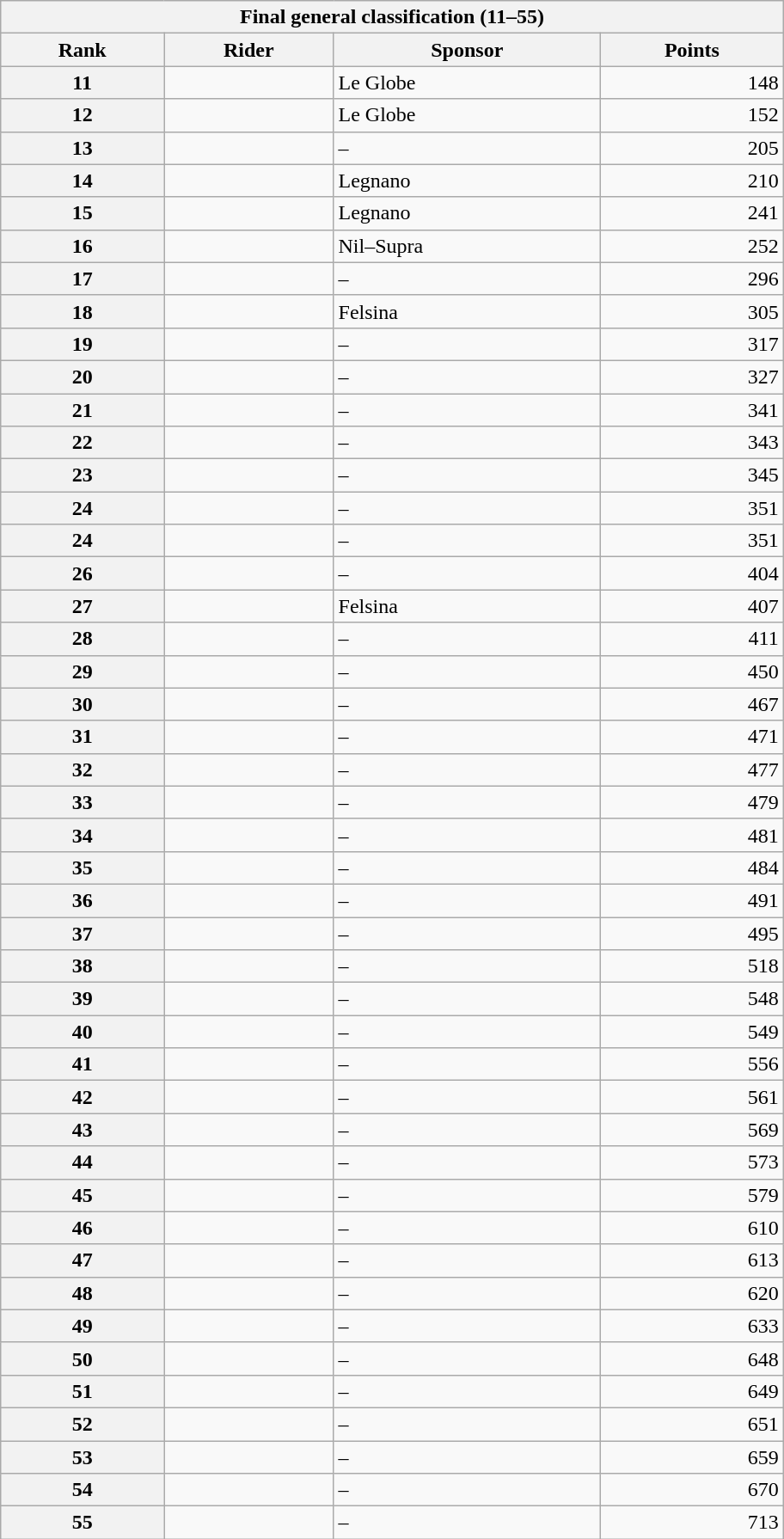<table class="collapsible collapsed wikitable noprint" style="width:38em;margin-top:-1px;">
<tr>
<th scope="col" colspan="4">Final general classification (11–55)</th>
</tr>
<tr>
<th scope="col">Rank</th>
<th scope="col">Rider</th>
<th scope="col">Sponsor</th>
<th scope="col">Points</th>
</tr>
<tr>
<th scope="col">11</th>
<td></td>
<td>Le Globe</td>
<td style="text-align:right;">148</td>
</tr>
<tr>
<th scope="col">12</th>
<td></td>
<td>Le Globe</td>
<td style="text-align:right;">152</td>
</tr>
<tr>
<th scope="col">13</th>
<td></td>
<td>–</td>
<td style="text-align:right;">205</td>
</tr>
<tr>
<th scope="col">14</th>
<td></td>
<td>Legnano</td>
<td style="text-align:right;">210</td>
</tr>
<tr>
<th scope="col">15</th>
<td></td>
<td>Legnano</td>
<td style="text-align:right;">241</td>
</tr>
<tr>
<th scope="col">16</th>
<td></td>
<td>Nil–Supra</td>
<td style="text-align:right;">252</td>
</tr>
<tr>
<th scope="col">17</th>
<td></td>
<td>–</td>
<td style="text-align:right;">296</td>
</tr>
<tr>
<th scope="col">18</th>
<td></td>
<td>Felsina</td>
<td style="text-align:right;">305</td>
</tr>
<tr>
<th scope="col">19</th>
<td></td>
<td>–</td>
<td style="text-align:right;">317</td>
</tr>
<tr>
<th scope="col">20</th>
<td></td>
<td>–</td>
<td style="text-align:right;">327</td>
</tr>
<tr>
<th scope="col">21</th>
<td></td>
<td>–</td>
<td style="text-align:right;">341</td>
</tr>
<tr>
<th scope="col">22</th>
<td></td>
<td>–</td>
<td style="text-align:right;">343</td>
</tr>
<tr>
<th scope="col">23</th>
<td></td>
<td>–</td>
<td style="text-align:right;">345</td>
</tr>
<tr>
<th scope="col">24</th>
<td></td>
<td>–</td>
<td style="text-align:right;">351</td>
</tr>
<tr>
<th scope="col">24</th>
<td></td>
<td>–</td>
<td style="text-align:right;">351</td>
</tr>
<tr>
<th scope="col">26</th>
<td></td>
<td>–</td>
<td style="text-align:right;">404</td>
</tr>
<tr>
<th scope="col">27</th>
<td></td>
<td>Felsina</td>
<td style="text-align:right;">407</td>
</tr>
<tr>
<th scope="col">28</th>
<td></td>
<td>–</td>
<td style="text-align:right;">411</td>
</tr>
<tr>
<th scope="col">29</th>
<td></td>
<td>–</td>
<td style="text-align:right;">450</td>
</tr>
<tr>
<th scope="col">30</th>
<td></td>
<td>–</td>
<td style="text-align:right;">467</td>
</tr>
<tr>
<th scope="col">31</th>
<td></td>
<td>–</td>
<td style="text-align:right;">471</td>
</tr>
<tr>
<th scope="col">32</th>
<td></td>
<td>–</td>
<td style="text-align:right;">477</td>
</tr>
<tr>
<th scope="col">33</th>
<td></td>
<td>–</td>
<td style="text-align:right;">479</td>
</tr>
<tr>
<th scope="col">34</th>
<td></td>
<td>–</td>
<td style="text-align:right;">481</td>
</tr>
<tr>
<th scope="col">35</th>
<td></td>
<td>–</td>
<td style="text-align:right;">484</td>
</tr>
<tr>
<th scope="col">36</th>
<td></td>
<td>–</td>
<td style="text-align:right;">491</td>
</tr>
<tr>
<th scope="col">37</th>
<td></td>
<td>–</td>
<td style="text-align:right;">495</td>
</tr>
<tr>
<th scope="col">38</th>
<td></td>
<td>–</td>
<td style="text-align:right;">518</td>
</tr>
<tr>
<th scope="col">39</th>
<td></td>
<td>–</td>
<td style="text-align:right;">548</td>
</tr>
<tr>
<th scope="col">40</th>
<td></td>
<td>–</td>
<td style="text-align:right;">549</td>
</tr>
<tr>
<th scope="col">41</th>
<td></td>
<td>–</td>
<td style="text-align:right;">556</td>
</tr>
<tr>
<th scope="col">42</th>
<td></td>
<td>–</td>
<td style="text-align:right;">561</td>
</tr>
<tr>
<th scope="col">43</th>
<td></td>
<td>–</td>
<td style="text-align:right;">569</td>
</tr>
<tr>
<th scope="col">44</th>
<td></td>
<td>–</td>
<td style="text-align:right;">573</td>
</tr>
<tr>
<th scope="col">45</th>
<td></td>
<td>–</td>
<td style="text-align:right;">579</td>
</tr>
<tr>
<th scope="col">46</th>
<td></td>
<td>–</td>
<td style="text-align:right;">610</td>
</tr>
<tr>
<th scope="col">47</th>
<td></td>
<td>–</td>
<td style="text-align:right;">613</td>
</tr>
<tr>
<th scope="col">48</th>
<td></td>
<td>–</td>
<td style="text-align:right;">620</td>
</tr>
<tr>
<th scope="col">49</th>
<td></td>
<td>–</td>
<td style="text-align:right;">633</td>
</tr>
<tr>
<th scope="col">50</th>
<td></td>
<td>–</td>
<td style="text-align:right;">648</td>
</tr>
<tr>
<th scope="col">51</th>
<td></td>
<td>–</td>
<td style="text-align:right;">649</td>
</tr>
<tr>
<th scope="col">52</th>
<td></td>
<td>–</td>
<td style="text-align:right;">651</td>
</tr>
<tr>
<th scope="col">53</th>
<td></td>
<td>–</td>
<td style="text-align:right;">659</td>
</tr>
<tr>
<th scope="col">54</th>
<td></td>
<td>–</td>
<td style="text-align:right;">670</td>
</tr>
<tr>
<th scope="col">55</th>
<td></td>
<td>–</td>
<td style="text-align:right;">713</td>
</tr>
</table>
